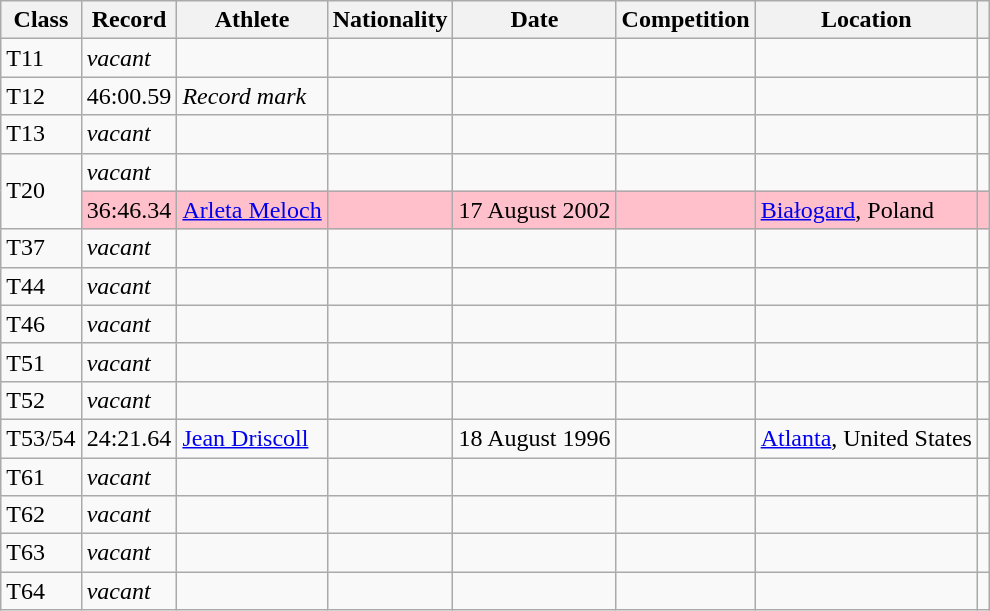<table class="wikitable">
<tr>
<th>Class</th>
<th>Record</th>
<th>Athlete</th>
<th>Nationality</th>
<th>Date</th>
<th>Competition</th>
<th>Location</th>
<th></th>
</tr>
<tr>
<td>T11</td>
<td><em>vacant</em></td>
<td></td>
<td></td>
<td></td>
<td></td>
<td></td>
<td></td>
</tr>
<tr>
<td>T12</td>
<td>46:00.59</td>
<td><em>Record mark</em></td>
<td></td>
<td></td>
<td></td>
<td></td>
<td></td>
</tr>
<tr>
<td>T13</td>
<td><em>vacant</em></td>
<td></td>
<td></td>
<td></td>
<td></td>
<td></td>
<td></td>
</tr>
<tr>
<td rowspan=2>T20</td>
<td><em>vacant</em></td>
<td></td>
<td></td>
<td></td>
<td></td>
<td></td>
<td></td>
</tr>
<tr style="background:pink">
<td>36:46.34</td>
<td><a href='#'>Arleta Meloch</a></td>
<td></td>
<td>17 August 2002</td>
<td></td>
<td><a href='#'>Białogard</a>, Poland</td>
<td></td>
</tr>
<tr>
<td>T37</td>
<td><em>vacant</em></td>
<td></td>
<td></td>
<td></td>
<td></td>
<td></td>
<td></td>
</tr>
<tr>
<td>T44</td>
<td><em>vacant</em></td>
<td></td>
<td></td>
<td></td>
<td></td>
<td></td>
<td></td>
</tr>
<tr>
<td>T46</td>
<td><em>vacant</em></td>
<td></td>
<td></td>
<td></td>
<td></td>
<td></td>
<td></td>
</tr>
<tr>
<td>T51</td>
<td><em>vacant</em></td>
<td></td>
<td></td>
<td></td>
<td></td>
<td></td>
<td></td>
</tr>
<tr>
<td>T52</td>
<td><em>vacant</em></td>
<td></td>
<td></td>
<td></td>
<td></td>
<td></td>
<td></td>
</tr>
<tr>
<td>T53/54</td>
<td>24:21.64</td>
<td><a href='#'>Jean Driscoll</a></td>
<td></td>
<td>18 August 1996</td>
<td></td>
<td><a href='#'>Atlanta</a>, United States</td>
<td></td>
</tr>
<tr>
<td>T61</td>
<td><em>vacant</em></td>
<td></td>
<td></td>
<td></td>
<td></td>
<td></td>
<td></td>
</tr>
<tr>
<td>T62</td>
<td><em>vacant</em></td>
<td></td>
<td></td>
<td></td>
<td></td>
<td></td>
<td></td>
</tr>
<tr>
<td>T63</td>
<td><em>vacant</em></td>
<td></td>
<td></td>
<td></td>
<td></td>
<td></td>
<td></td>
</tr>
<tr>
<td>T64</td>
<td><em>vacant</em></td>
<td></td>
<td></td>
<td></td>
<td></td>
<td></td>
<td></td>
</tr>
</table>
